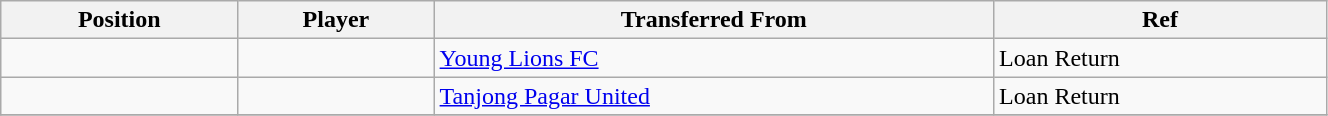<table class="wikitable sortable" style="width:70%; text-align:center; font-size:100%; text-align:left;">
<tr>
<th>Position</th>
<th>Player</th>
<th>Transferred From</th>
<th>Ref</th>
</tr>
<tr>
<td></td>
<td></td>
<td> <a href='#'>Young Lions FC</a></td>
<td>Loan Return</td>
</tr>
<tr>
<td></td>
<td></td>
<td> <a href='#'>Tanjong Pagar United</a> </td>
<td>Loan Return</td>
</tr>
<tr>
</tr>
</table>
